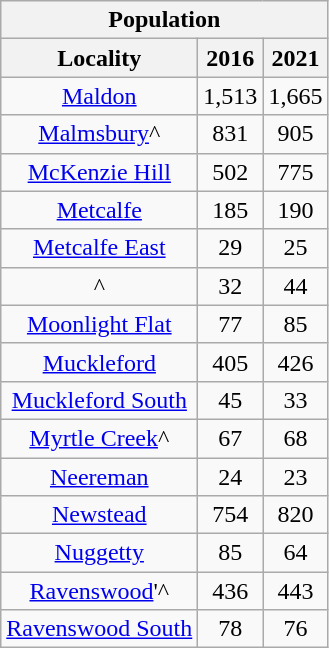<table class="wikitable" style="text-align:center;">
<tr>
<th colspan="3" style="text-align:center;  font-weight:bold">Population</th>
</tr>
<tr>
<th style="text-align:center; background:  font-weight:bold">Locality</th>
<th style="text-align:center; background:  font-weight:bold"><strong>2016</strong></th>
<th style="text-align:center; background:  font-weight:bold"><strong>2021</strong></th>
</tr>
<tr>
<td><a href='#'>Maldon</a></td>
<td>1,513</td>
<td>1,665</td>
</tr>
<tr>
<td><a href='#'>Malmsbury</a>^</td>
<td>831</td>
<td>905</td>
</tr>
<tr>
<td><a href='#'>McKenzie Hill</a></td>
<td>502</td>
<td>775</td>
</tr>
<tr>
<td><a href='#'>Metcalfe</a></td>
<td>185</td>
<td>190</td>
</tr>
<tr>
<td><a href='#'>Metcalfe East</a></td>
<td>29</td>
<td>25</td>
</tr>
<tr>
<td>^</td>
<td>32</td>
<td>44</td>
</tr>
<tr>
<td><a href='#'>Moonlight Flat</a></td>
<td>77</td>
<td>85</td>
</tr>
<tr>
<td><a href='#'>Muckleford</a></td>
<td>405</td>
<td>426</td>
</tr>
<tr>
<td><a href='#'>Muckleford South</a></td>
<td>45</td>
<td>33</td>
</tr>
<tr>
<td><a href='#'>Myrtle Creek</a>^</td>
<td>67</td>
<td>68</td>
</tr>
<tr>
<td><a href='#'>Neereman</a></td>
<td>24</td>
<td>23</td>
</tr>
<tr>
<td><a href='#'>Newstead</a></td>
<td>754</td>
<td>820</td>
</tr>
<tr>
<td><a href='#'>Nuggetty</a></td>
<td>85</td>
<td>64</td>
</tr>
<tr>
<td><a href='#'>Ravenswood</a>'^</td>
<td>436</td>
<td>443</td>
</tr>
<tr>
<td><a href='#'>Ravenswood South</a></td>
<td>78</td>
<td>76</td>
</tr>
</table>
